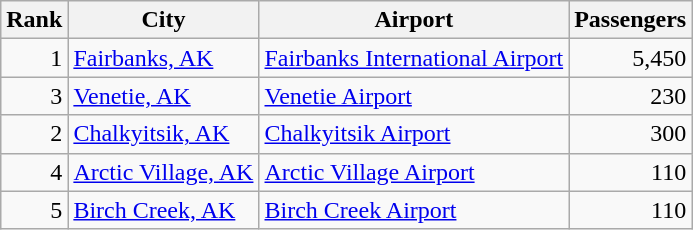<table class="wikitable">
<tr>
<th>Rank</th>
<th>City</th>
<th>Airport</th>
<th>Passengers</th>
</tr>
<tr>
<td align=right>1</td>
<td> <a href='#'>Fairbanks, AK</a></td>
<td><a href='#'>Fairbanks International Airport</a></td>
<td align=right>5,450</td>
</tr>
<tr>
<td align=right>3</td>
<td> <a href='#'>Venetie, AK</a></td>
<td><a href='#'>Venetie Airport</a></td>
<td align=right>230</td>
</tr>
<tr>
<td align=right>2</td>
<td> <a href='#'>Chalkyitsik, AK</a></td>
<td><a href='#'>Chalkyitsik Airport</a></td>
<td align=right>300</td>
</tr>
<tr>
<td align=right>4</td>
<td> <a href='#'>Arctic Village, AK</a></td>
<td><a href='#'>Arctic Village Airport</a></td>
<td align=right>110</td>
</tr>
<tr>
<td align=right>5</td>
<td> <a href='#'>Birch Creek, AK</a></td>
<td><a href='#'>Birch Creek Airport</a></td>
<td align=right>110</td>
</tr>
</table>
